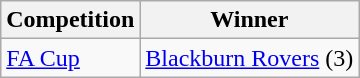<table class="wikitable">
<tr>
<th>Competition</th>
<th>Winner</th>
</tr>
<tr>
<td><a href='#'>FA Cup</a></td>
<td><a href='#'>Blackburn Rovers</a> (3)</td>
</tr>
</table>
